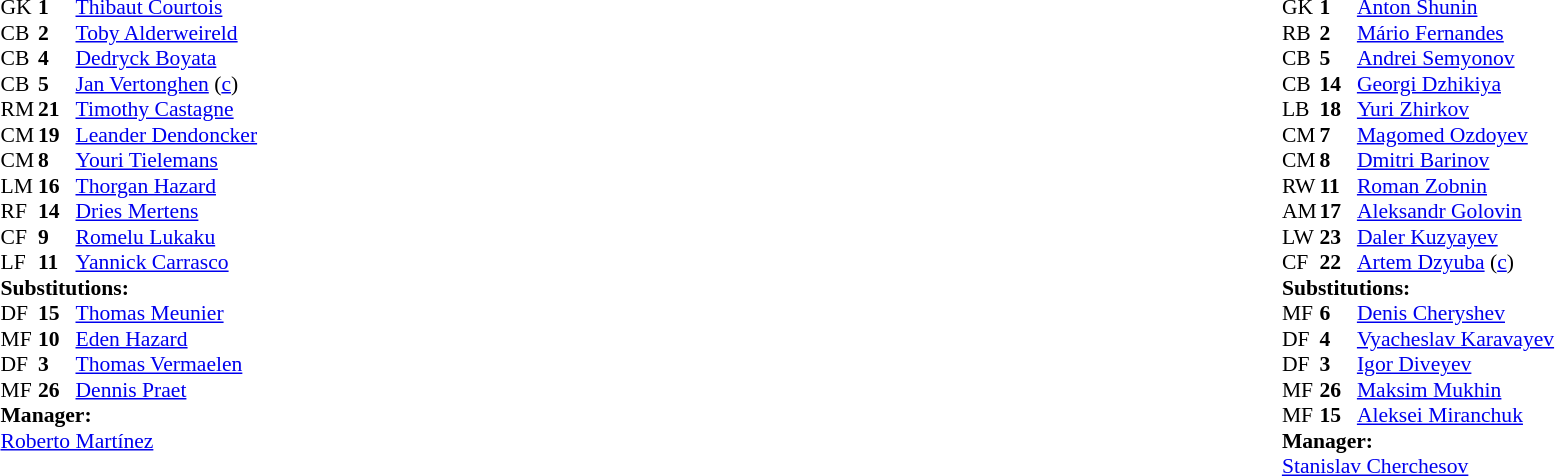<table width="100%">
<tr>
<td valign="top" width="40%"><br><table style="font-size:90%" cellspacing="0" cellpadding="0">
<tr>
<th width=25></th>
<th width=25></th>
</tr>
<tr>
<td>GK</td>
<td><strong>1</strong></td>
<td><a href='#'>Thibaut Courtois</a></td>
</tr>
<tr>
<td>CB</td>
<td><strong>2</strong></td>
<td><a href='#'>Toby Alderweireld</a></td>
</tr>
<tr>
<td>CB</td>
<td><strong>4</strong></td>
<td><a href='#'>Dedryck Boyata</a></td>
</tr>
<tr>
<td>CB</td>
<td><strong>5</strong></td>
<td><a href='#'>Jan Vertonghen</a> (<a href='#'>c</a>)</td>
<td></td>
<td></td>
</tr>
<tr>
<td>RM</td>
<td><strong>21</strong></td>
<td><a href='#'>Timothy Castagne</a></td>
<td></td>
<td></td>
</tr>
<tr>
<td>CM</td>
<td><strong>19</strong></td>
<td><a href='#'>Leander Dendoncker</a></td>
</tr>
<tr>
<td>CM</td>
<td><strong>8</strong></td>
<td><a href='#'>Youri Tielemans</a></td>
</tr>
<tr>
<td>LM</td>
<td><strong>16</strong></td>
<td><a href='#'>Thorgan Hazard</a></td>
</tr>
<tr>
<td>RF</td>
<td><strong>14</strong></td>
<td><a href='#'>Dries Mertens</a></td>
<td></td>
<td></td>
</tr>
<tr>
<td>CF</td>
<td><strong>9</strong></td>
<td><a href='#'>Romelu Lukaku</a></td>
</tr>
<tr>
<td>LF</td>
<td><strong>11</strong></td>
<td><a href='#'>Yannick Carrasco</a></td>
<td></td>
<td></td>
</tr>
<tr>
<td colspan=3><strong>Substitutions:</strong></td>
</tr>
<tr>
<td>DF</td>
<td><strong>15</strong></td>
<td><a href='#'>Thomas Meunier</a></td>
<td></td>
<td></td>
</tr>
<tr>
<td>MF</td>
<td><strong>10</strong></td>
<td><a href='#'>Eden Hazard</a></td>
<td></td>
<td></td>
</tr>
<tr>
<td>DF</td>
<td><strong>3</strong></td>
<td><a href='#'>Thomas Vermaelen</a></td>
<td></td>
<td></td>
</tr>
<tr>
<td>MF</td>
<td><strong>26</strong></td>
<td><a href='#'>Dennis Praet</a></td>
<td></td>
<td></td>
</tr>
<tr>
<td colspan=3><strong>Manager:</strong></td>
</tr>
<tr>
<td colspan=3> <a href='#'>Roberto Martínez</a></td>
</tr>
</table>
</td>
<td valign="top"></td>
<td valign="top" width="50%"><br><table style="font-size:90%; margin:auto" cellspacing="0" cellpadding="0">
<tr>
<th width=25></th>
<th width=25></th>
</tr>
<tr>
<td>GK</td>
<td><strong>1</strong></td>
<td><a href='#'>Anton Shunin</a></td>
</tr>
<tr>
<td>RB</td>
<td><strong>2</strong></td>
<td><a href='#'>Mário Fernandes</a></td>
</tr>
<tr>
<td>CB</td>
<td><strong>5</strong></td>
<td><a href='#'>Andrei Semyonov</a></td>
</tr>
<tr>
<td>CB</td>
<td><strong>14</strong></td>
<td><a href='#'>Georgi Dzhikiya</a></td>
</tr>
<tr>
<td>LB</td>
<td><strong>18</strong></td>
<td><a href='#'>Yuri Zhirkov</a></td>
<td></td>
<td></td>
</tr>
<tr>
<td>CM</td>
<td><strong>7</strong></td>
<td><a href='#'>Magomed Ozdoyev</a></td>
</tr>
<tr>
<td>CM</td>
<td><strong>8</strong></td>
<td><a href='#'>Dmitri Barinov</a></td>
<td></td>
<td></td>
</tr>
<tr>
<td>RW</td>
<td><strong>11</strong></td>
<td><a href='#'>Roman Zobnin</a></td>
<td></td>
<td></td>
</tr>
<tr>
<td>AM</td>
<td><strong>17</strong></td>
<td><a href='#'>Aleksandr Golovin</a></td>
</tr>
<tr>
<td>LW</td>
<td><strong>23</strong></td>
<td><a href='#'>Daler Kuzyayev</a></td>
<td></td>
<td></td>
</tr>
<tr>
<td>CF</td>
<td><strong>22</strong></td>
<td><a href='#'>Artem Dzyuba</a> (<a href='#'>c</a>)</td>
</tr>
<tr>
<td colspan=3><strong>Substitutions:</strong></td>
</tr>
<tr>
<td>MF</td>
<td><strong>6</strong></td>
<td><a href='#'>Denis Cheryshev</a></td>
<td></td>
<td></td>
<td></td>
</tr>
<tr>
<td>DF</td>
<td><strong>4</strong></td>
<td><a href='#'>Vyacheslav Karavayev</a></td>
<td></td>
<td></td>
</tr>
<tr>
<td>DF</td>
<td><strong>3</strong></td>
<td><a href='#'>Igor Diveyev</a></td>
<td></td>
<td></td>
</tr>
<tr>
<td>MF</td>
<td><strong>26</strong></td>
<td><a href='#'>Maksim Mukhin</a></td>
<td></td>
<td></td>
</tr>
<tr>
<td>MF</td>
<td><strong>15</strong></td>
<td><a href='#'>Aleksei Miranchuk</a></td>
<td></td>
<td></td>
<td></td>
</tr>
<tr>
<td colspan=3><strong>Manager:</strong></td>
</tr>
<tr>
<td colspan=3><a href='#'>Stanislav Cherchesov</a></td>
</tr>
</table>
</td>
</tr>
</table>
